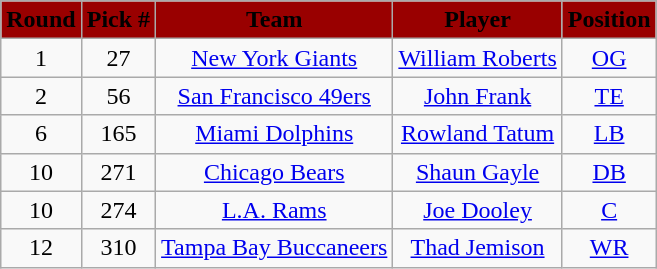<table class="wikitable" style="text-align:center">
<tr style="background:#900;">
<td><strong><span>Round</span></strong></td>
<td><strong><span>Pick #</span></strong></td>
<td><strong><span>Team</span></strong></td>
<td><strong><span>Player</span></strong></td>
<td><strong><span>Position</span></strong></td>
</tr>
<tr>
<td>1</td>
<td align=center>27</td>
<td><a href='#'>New York Giants</a></td>
<td><a href='#'>William Roberts</a></td>
<td><a href='#'>OG</a></td>
</tr>
<tr>
<td>2</td>
<td align=center>56</td>
<td><a href='#'>San Francisco 49ers</a></td>
<td><a href='#'>John Frank</a></td>
<td><a href='#'>TE</a></td>
</tr>
<tr>
<td>6</td>
<td align=center>165</td>
<td><a href='#'>Miami Dolphins</a></td>
<td><a href='#'>Rowland Tatum</a></td>
<td><a href='#'>LB</a></td>
</tr>
<tr>
<td>10</td>
<td align=center>271</td>
<td><a href='#'>Chicago Bears</a></td>
<td><a href='#'>Shaun Gayle</a></td>
<td><a href='#'>DB</a></td>
</tr>
<tr>
<td>10</td>
<td align=center>274</td>
<td><a href='#'>L.A. Rams</a></td>
<td><a href='#'>Joe Dooley</a></td>
<td><a href='#'>C</a></td>
</tr>
<tr>
<td>12</td>
<td align=center>310</td>
<td><a href='#'>Tampa Bay Buccaneers</a></td>
<td><a href='#'>Thad Jemison</a></td>
<td><a href='#'>WR</a></td>
</tr>
</table>
